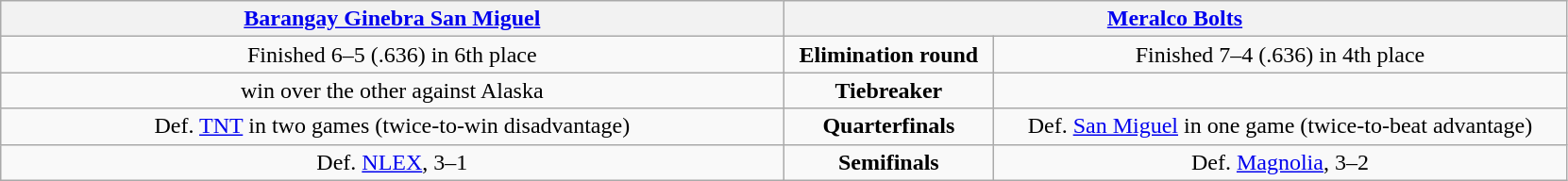<table class=wikitable style="text-align:center">
<tr>
<th colspan=2 width=45%><a href='#'>Barangay Ginebra San Miguel</a></th>
<th colspan=2 width=45%><a href='#'>Meralco Bolts</a></th>
</tr>
<tr>
<td>Finished 6–5 (.636) in 6th place</td>
<td colspan=2><strong>Elimination round</strong></td>
<td>Finished 7–4 (.636) in 4th place</td>
</tr>
<tr>
<td>win over the other against Alaska</td>
<td colspan=2><strong>Tiebreaker</strong></td>
<td></td>
</tr>
<tr>
<td>Def. <a href='#'>TNT</a> in two games (twice-to-win disadvantage)</td>
<td colspan=2><strong>Quarterfinals</strong></td>
<td>Def. <a href='#'>San Miguel</a> in one game (twice-to-beat advantage)</td>
</tr>
<tr>
<td>Def. <a href='#'>NLEX</a>, 3–1</td>
<td colspan=2><strong>Semifinals</strong></td>
<td>Def. <a href='#'>Magnolia</a>, 3–2</td>
</tr>
</table>
